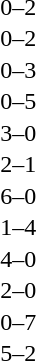<table cellspacing=1 width=70%>
<tr>
<th width=25%></th>
<th width=30%></th>
<th width=15%></th>
<th width=30%></th>
</tr>
<tr>
<td></td>
<td align=right></td>
<td align=center>0–2</td>
<td></td>
</tr>
<tr>
<td></td>
<td align=right></td>
<td align=center>0–2</td>
<td></td>
</tr>
<tr>
<td></td>
<td align=right></td>
<td align=center>0–3</td>
<td></td>
</tr>
<tr>
<td></td>
<td align=right></td>
<td align=center>0–5</td>
<td></td>
</tr>
<tr>
<td></td>
<td align=right></td>
<td align=center>3–0</td>
<td></td>
</tr>
<tr>
<td></td>
<td align=right></td>
<td align=center>2–1</td>
<td></td>
</tr>
<tr>
<td></td>
<td align=right></td>
<td align=center>6–0</td>
<td></td>
</tr>
<tr>
<td></td>
<td align=right></td>
<td align=center>1–4</td>
<td></td>
</tr>
<tr>
<td></td>
<td align=right></td>
<td align=center>4–0</td>
<td></td>
</tr>
<tr>
<td></td>
<td align=right></td>
<td align=center>2–0</td>
<td></td>
</tr>
<tr>
<td></td>
<td align=right></td>
<td align=center>0–7</td>
<td></td>
</tr>
<tr>
<td></td>
<td align=right></td>
<td align=center>5–2</td>
<td></td>
</tr>
</table>
